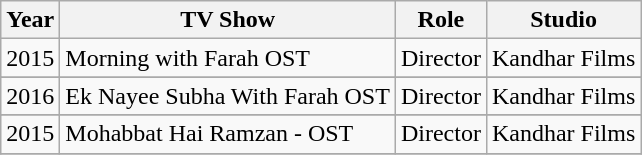<table class="wikitable sortable">
<tr>
<th>Year</th>
<th>TV Show</th>
<th>Role</th>
<th>Studio</th>
</tr>
<tr>
<td>2015</td>
<td>Morning with Farah OST</td>
<td>Director</td>
<td>Kandhar Films</td>
</tr>
<tr>
</tr>
<tr>
<td>2016</td>
<td>Ek Nayee Subha With Farah OST</td>
<td>Director</td>
<td>Kandhar Films</td>
</tr>
<tr>
</tr>
<tr>
<td>2015</td>
<td>Mohabbat Hai Ramzan - OST</td>
<td>Director</td>
<td>Kandhar Films</td>
</tr>
<tr>
</tr>
</table>
